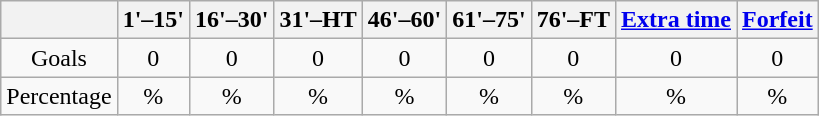<table class="wikitable" style="text-align:center">
<tr>
<th></th>
<th>1'–15'</th>
<th>16'–30'</th>
<th>31'–HT</th>
<th>46'–60'</th>
<th>61'–75'</th>
<th>76'–FT</th>
<th><a href='#'>Extra time</a></th>
<th><a href='#'>Forfeit</a></th>
</tr>
<tr>
<td>Goals</td>
<td>0</td>
<td>0</td>
<td>0</td>
<td>0</td>
<td>0</td>
<td>0</td>
<td>0</td>
<td>0</td>
</tr>
<tr>
<td>Percentage</td>
<td>%</td>
<td>%</td>
<td>%</td>
<td>%</td>
<td>%</td>
<td>%</td>
<td>%</td>
<td>%</td>
</tr>
</table>
